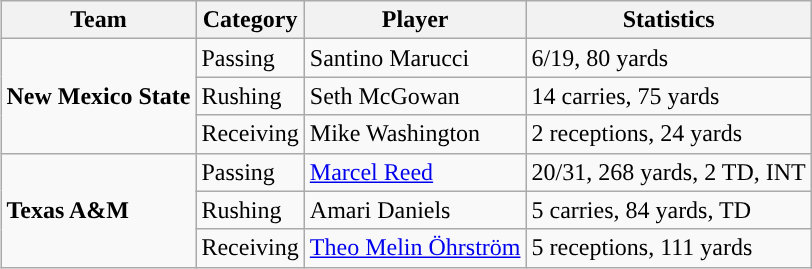<table class="wikitable" style="float: right;">
<tr>
<th>Team</th>
<th>Category</th>
<th>Player</th>
<th>Statistics</th>
</tr>
<tr>
<td rowspan=3><strong>New Mexico State</strong></td>
<td>Passing</td>
<td>Santino Marucci</td>
<td>6/19, 80 yards</td>
</tr>
<tr>
<td>Rushing</td>
<td>Seth McGowan</td>
<td>14 carries, 75 yards</td>
</tr>
<tr>
<td>Receiving</td>
<td>Mike Washington</td>
<td>2 receptions, 24 yards</td>
</tr>
<tr>
<td rowspan=3><strong>Texas A&M</strong></td>
<td>Passing</td>
<td><a href='#'>Marcel Reed</a></td>
<td>20/31, 268 yards, 2 TD, INT</td>
</tr>
<tr>
<td>Rushing</td>
<td>Amari Daniels</td>
<td>5 carries, 84 yards, TD</td>
</tr>
<tr>
<td>Receiving</td>
<td><a href='#'>Theo Melin Öhrström</a></td>
<td>5 receptions, 111 yards</td>
</tr>
</table>
